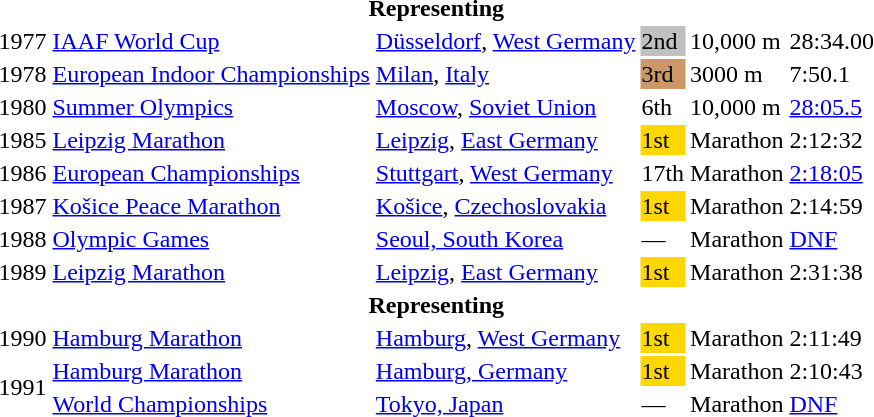<table>
<tr>
<th colspan="6">Representing </th>
</tr>
<tr>
<td>1977</td>
<td><a href='#'>IAAF World Cup</a></td>
<td><a href='#'>Düsseldorf</a>, <a href='#'>West Germany</a></td>
<td bgcolor="silver">2nd</td>
<td>10,000 m</td>
<td>28:34.00</td>
</tr>
<tr>
<td>1978</td>
<td><a href='#'>European Indoor Championships</a></td>
<td><a href='#'>Milan</a>, <a href='#'>Italy</a></td>
<td bgcolor="cc9966">3rd</td>
<td>3000 m</td>
<td>7:50.1</td>
</tr>
<tr>
<td>1980</td>
<td><a href='#'>Summer Olympics</a></td>
<td><a href='#'>Moscow</a>, <a href='#'>Soviet Union</a></td>
<td>6th</td>
<td>10,000 m</td>
<td><a href='#'>28:05.5</a></td>
</tr>
<tr>
<td>1985</td>
<td><a href='#'>Leipzig Marathon</a></td>
<td><a href='#'>Leipzig</a>, <a href='#'>East Germany</a></td>
<td bgcolor="gold">1st</td>
<td>Marathon</td>
<td>2:12:32</td>
</tr>
<tr>
<td>1986</td>
<td><a href='#'>European Championships</a></td>
<td><a href='#'>Stuttgart</a>, <a href='#'>West Germany</a></td>
<td>17th</td>
<td>Marathon</td>
<td><a href='#'>2:18:05</a></td>
</tr>
<tr>
<td>1987</td>
<td><a href='#'>Košice Peace Marathon</a></td>
<td><a href='#'>Košice</a>, <a href='#'>Czechoslovakia</a></td>
<td bgcolor="gold">1st</td>
<td>Marathon</td>
<td>2:14:59</td>
</tr>
<tr>
<td>1988</td>
<td><a href='#'>Olympic Games</a></td>
<td><a href='#'>Seoul, South Korea</a></td>
<td>—</td>
<td>Marathon</td>
<td><a href='#'>DNF</a></td>
</tr>
<tr>
<td>1989</td>
<td><a href='#'>Leipzig Marathon</a></td>
<td><a href='#'>Leipzig</a>, <a href='#'>East Germany</a></td>
<td bgcolor="gold">1st</td>
<td>Marathon</td>
<td>2:31:38</td>
</tr>
<tr>
<th colspan="6">Representing </th>
</tr>
<tr>
<td>1990</td>
<td><a href='#'>Hamburg Marathon</a></td>
<td><a href='#'>Hamburg</a>, <a href='#'>West Germany</a></td>
<td bgcolor="gold">1st</td>
<td>Marathon</td>
<td>2:11:49</td>
</tr>
<tr>
<td rowspan=2>1991</td>
<td><a href='#'>Hamburg Marathon</a></td>
<td><a href='#'>Hamburg, Germany</a></td>
<td bgcolor="gold">1st</td>
<td>Marathon</td>
<td>2:10:43</td>
</tr>
<tr>
<td><a href='#'>World Championships</a></td>
<td><a href='#'>Tokyo, Japan</a></td>
<td>—</td>
<td>Marathon</td>
<td><a href='#'>DNF</a></td>
</tr>
</table>
